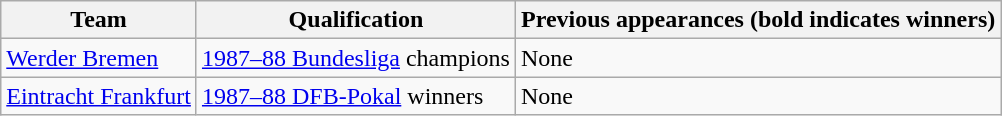<table class="wikitable">
<tr>
<th>Team</th>
<th>Qualification</th>
<th>Previous appearances (bold indicates winners)</th>
</tr>
<tr>
<td><a href='#'>Werder Bremen</a></td>
<td><a href='#'>1987–88 Bundesliga</a> champions</td>
<td>None</td>
</tr>
<tr>
<td><a href='#'>Eintracht Frankfurt</a></td>
<td><a href='#'>1987–88 DFB-Pokal</a> winners</td>
<td>None</td>
</tr>
</table>
